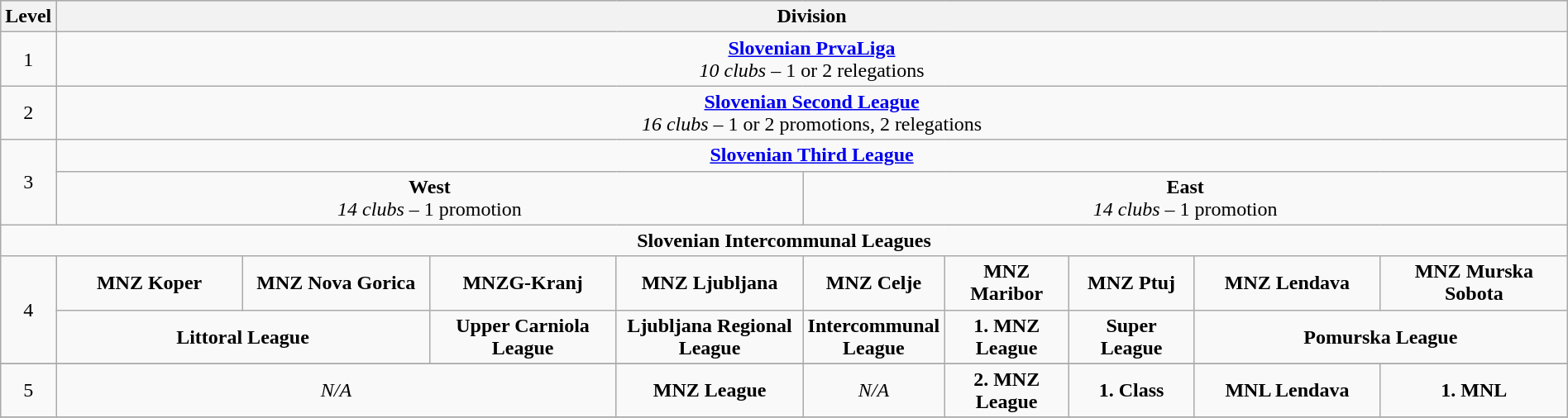<table class="wikitable" style="text-align:center; width:100%;">
<tr style="background:#c8c8c8">
<th>Level</th>
<th colspan="9" style="width:96%;">Division</th>
</tr>
<tr>
<td>1</td>
<td colspan="9" style="width:96%;"><strong><a href='#'>Slovenian PrvaLiga</a></strong><br><em>10 clubs</em> – 1 or 2 relegations</td>
</tr>
<tr>
<td>2</td>
<td colspan="9" style="width:96%;"><strong><a href='#'>Slovenian Second League</a></strong><br><em>16 clubs</em> – 1 or 2 promotions, 2 relegations</td>
</tr>
<tr>
<td rowspan="2">3</td>
<td colspan="9" style="width:96%;"><strong><a href='#'>Slovenian Third League</a></strong></td>
</tr>
<tr>
<td colspan="4" style="width:24%;"><strong>West</strong><br><em>14 clubs</em> – 1 promotion</td>
<td colspan="5" style="width:24%;"><strong>East</strong><br><em>14 clubs</em> – 1 promotion</td>
</tr>
<tr>
<td colspan="10"><strong>Slovenian Intercommunal Leagues</strong></td>
</tr>
<tr>
<td rowspan="2">4</td>
<td style="width:12%;"><strong>MNZ Koper</strong></td>
<td style="width:12%;"><strong>MNZ Nova Gorica</strong></td>
<td style="width:12%;"><strong>MNZG-Kranj</strong></td>
<td style="width:12%;"><strong>MNZ Ljubljana</strong></td>
<td style="width:8%;"><strong>MNZ Celje</strong></td>
<td style="width:8%;"><strong>MNZ Maribor</strong></td>
<td style="width:8%;"><strong>MNZ Ptuj</strong></td>
<td style="width:12%;"><strong>MNZ Lendava</strong></td>
<td style="width:12%;"><strong>MNZ Murska Sobota</strong></td>
</tr>
<tr>
<td colspan="2" style="width:24%;"><strong>Littoral League</strong></td>
<td style="width:12%;"><strong>Upper Carniola League</strong></td>
<td style="width:12%;"><strong>Ljubljana Regional League</strong></td>
<td style="width:8%;"><strong>Intercommunal League</strong></td>
<td style="width:8%;"><strong>1. MNZ League</strong></td>
<td style="width:8%;"><strong>Super League</strong></td>
<td style="width:12%;" colspan="2"><strong>Pomurska League</strong></td>
</tr>
<tr>
</tr>
<tr>
<td>5</td>
<td colspan="3" style="width:36%;"><em>N/A</em></td>
<td style="width:12%;"><strong>MNZ League</strong></td>
<td style="width:8%;"><em>N/A</em></td>
<td style="width:8%;"><strong>2. MNZ League</strong></td>
<td style="width:8%;"><strong>1. Class</strong></td>
<td style="width:12%;"><strong>MNL Lendava</strong></td>
<td style="width:12%;"><strong>1. MNL</strong></td>
</tr>
<tr>
</tr>
</table>
